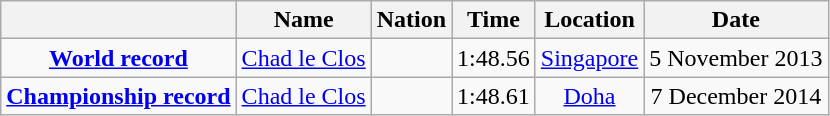<table class=wikitable style=text-align:center>
<tr>
<th></th>
<th>Name</th>
<th>Nation</th>
<th>Time</th>
<th>Location</th>
<th>Date</th>
</tr>
<tr>
<td><strong><a href='#'>World record</a></strong></td>
<td align=left><a href='#'>Chad le Clos</a></td>
<td align=left></td>
<td align=left>1:48.56</td>
<td><a href='#'>Singapore</a></td>
<td>5 November 2013</td>
</tr>
<tr>
<td><strong><a href='#'>Championship record</a></strong></td>
<td align=left><a href='#'>Chad le Clos</a></td>
<td align=left></td>
<td align=left>1:48.61</td>
<td><a href='#'>Doha</a></td>
<td>7 December 2014</td>
</tr>
</table>
